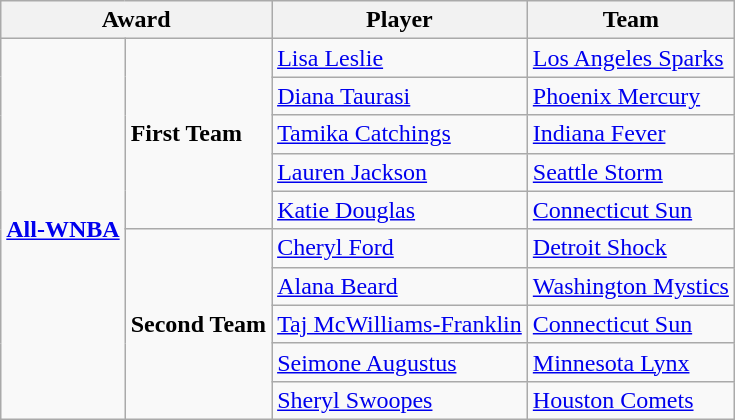<table class="wikitable">
<tr>
<th colspan=2>Award</th>
<th>Player</th>
<th>Team</th>
</tr>
<tr>
<td rowspan=10><strong><a href='#'>All-WNBA</a></strong></td>
<td rowspan=5><strong>First Team</strong></td>
<td><a href='#'>Lisa Leslie</a></td>
<td><a href='#'>Los Angeles Sparks</a></td>
</tr>
<tr>
<td><a href='#'>Diana Taurasi</a></td>
<td><a href='#'>Phoenix Mercury</a></td>
</tr>
<tr>
<td><a href='#'>Tamika Catchings</a></td>
<td><a href='#'>Indiana Fever</a></td>
</tr>
<tr>
<td><a href='#'>Lauren Jackson</a></td>
<td><a href='#'>Seattle Storm</a></td>
</tr>
<tr>
<td><a href='#'>Katie Douglas</a></td>
<td><a href='#'>Connecticut Sun</a></td>
</tr>
<tr>
<td rowspan=5><strong>Second Team</strong></td>
<td><a href='#'>Cheryl Ford</a></td>
<td><a href='#'>Detroit Shock</a></td>
</tr>
<tr>
<td><a href='#'>Alana Beard</a></td>
<td><a href='#'>Washington Mystics</a></td>
</tr>
<tr>
<td><a href='#'>Taj McWilliams-Franklin</a></td>
<td><a href='#'>Connecticut Sun</a></td>
</tr>
<tr>
<td><a href='#'>Seimone Augustus</a></td>
<td><a href='#'>Minnesota Lynx</a></td>
</tr>
<tr>
<td><a href='#'>Sheryl Swoopes</a></td>
<td><a href='#'>Houston Comets</a></td>
</tr>
</table>
